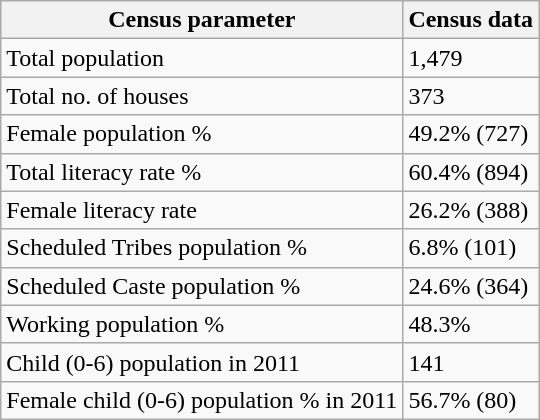<table class="wikitable">
<tr>
<th>Census parameter</th>
<th>Census data</th>
</tr>
<tr>
<td>Total population</td>
<td>1,479</td>
</tr>
<tr>
<td>Total no. of houses</td>
<td>373</td>
</tr>
<tr>
<td>Female population %</td>
<td>49.2% (727)</td>
</tr>
<tr>
<td>Total literacy rate %</td>
<td>60.4% (894)</td>
</tr>
<tr>
<td>Female literacy rate</td>
<td>26.2% (388)</td>
</tr>
<tr>
<td>Scheduled Tribes population %</td>
<td>6.8% (101)</td>
</tr>
<tr>
<td>Scheduled Caste population %</td>
<td>24.6% (364)</td>
</tr>
<tr>
<td>Working population %</td>
<td>48.3%</td>
</tr>
<tr>
<td>Child (0-6) population in 2011</td>
<td>141</td>
</tr>
<tr>
<td>Female child (0-6) population % in 2011</td>
<td>56.7% (80)</td>
</tr>
</table>
